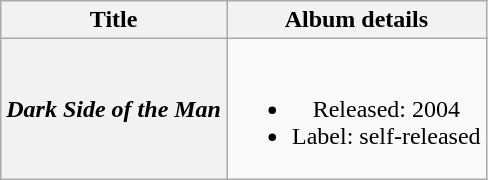<table class="wikitable plainrowheaders" style="text-align:center;">
<tr>
<th scope="col">Title</th>
<th scope="col">Album details</th>
</tr>
<tr>
<th scope="row"><em>Dark Side of the Man</em></th>
<td><br><ul><li>Released: 2004</li><li>Label: self-released</li></ul></td>
</tr>
</table>
